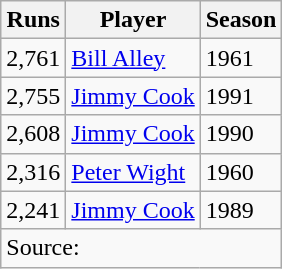<table class="wikitable">
<tr>
<th>Runs</th>
<th>Player</th>
<th>Season</th>
</tr>
<tr>
<td>2,761</td>
<td><a href='#'>Bill Alley</a></td>
<td>1961</td>
</tr>
<tr>
<td>2,755</td>
<td><a href='#'>Jimmy Cook</a></td>
<td>1991</td>
</tr>
<tr>
<td>2,608</td>
<td><a href='#'>Jimmy Cook</a></td>
<td>1990</td>
</tr>
<tr>
<td>2,316</td>
<td><a href='#'>Peter Wight</a></td>
<td>1960</td>
</tr>
<tr>
<td>2,241</td>
<td><a href='#'>Jimmy Cook</a></td>
<td>1989</td>
</tr>
<tr>
<td colspan=3>Source:</td>
</tr>
</table>
